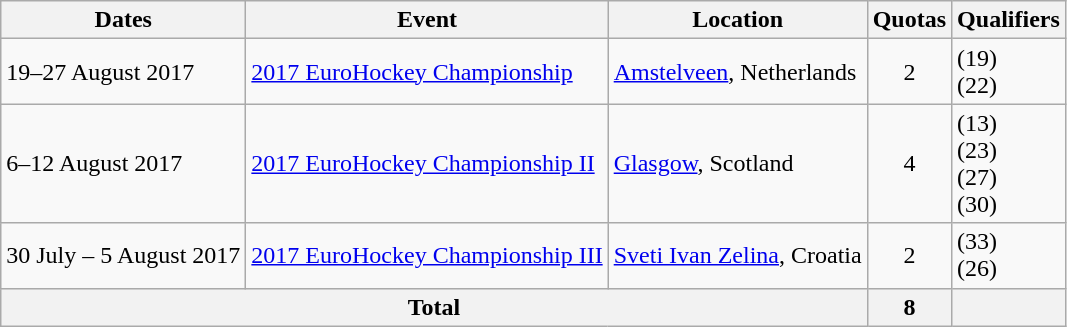<table class=wikitable>
<tr>
<th>Dates</th>
<th>Event</th>
<th>Location</th>
<th>Quotas</th>
<th>Qualifiers</th>
</tr>
<tr>
<td>19–27 August 2017</td>
<td><a href='#'>2017 EuroHockey Championship</a></td>
<td><a href='#'>Amstelveen</a>, Netherlands</td>
<td style="text-align: center;">2</td>
<td> (19)<br>  (22)</td>
</tr>
<tr>
<td>6–12 August 2017</td>
<td><a href='#'>2017 EuroHockey Championship II</a></td>
<td><a href='#'>Glasgow</a>, Scotland</td>
<td style="text-align: center;">4</td>
<td> (13)<br>  (23)<br>  (27)<br>  (30)</td>
</tr>
<tr>
<td>30 July – 5 August 2017</td>
<td><a href='#'>2017 EuroHockey Championship III</a></td>
<td><a href='#'>Sveti Ivan Zelina</a>, Croatia</td>
<td style="text-align: center;">2</td>
<td> (33)<br>  (26)</td>
</tr>
<tr>
<th colspan="3">Total</th>
<th>8</th>
<th></th>
</tr>
</table>
